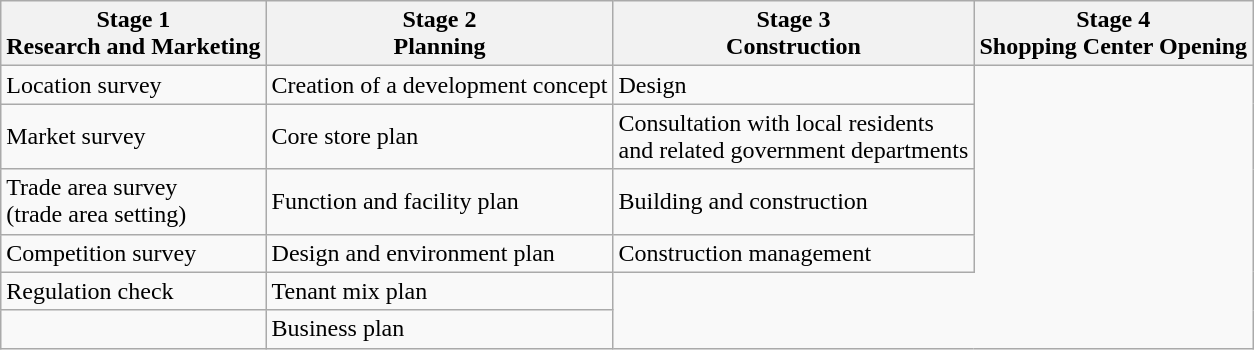<table class="wikitable">
<tr>
<th>Stage 1<br>Research and Marketing</th>
<th>Stage 2<br>Planning</th>
<th>Stage 3<br>Construction</th>
<th>Stage 4<br>Shopping Center Opening</th>
</tr>
<tr>
<td>Location survey</td>
<td>Creation of a development concept</td>
<td>Design</td>
</tr>
<tr>
<td>Market survey</td>
<td>Core store plan</td>
<td>Consultation with local residents<br>and related government departments</td>
</tr>
<tr>
<td>Trade area survey<br>(trade area setting)</td>
<td>Function and facility plan</td>
<td>Building and construction</td>
</tr>
<tr>
<td>Competition survey</td>
<td>Design and environment plan</td>
<td>Construction management</td>
</tr>
<tr>
<td>Regulation check</td>
<td>Tenant mix plan</td>
</tr>
<tr>
<td></td>
<td>Business plan</td>
</tr>
</table>
